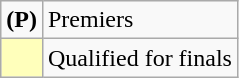<table class=wikitable>
<tr>
<td><strong>(P)</strong></td>
<td>Premiers</td>
</tr>
<tr>
<td bgcolor=FFFFBB></td>
<td>Qualified for finals</td>
</tr>
</table>
